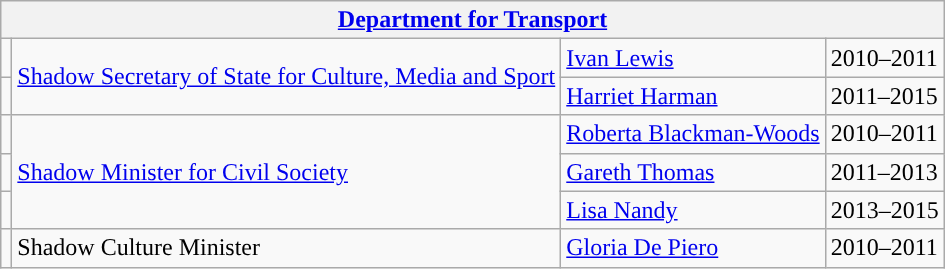<table class="wikitable">
<tr>
<th colspan="4"><a href='#'>Department for Transport</a></th>
</tr>
<tr>
<td style="background: "></td>
<td rowspan="2"><a href='#'>Shadow Secretary of State for Culture, Media and Sport</a></td>
<td><a href='#'>Ivan Lewis</a></td>
<td>2010–2011</td>
</tr>
<tr>
<td style="background: "></td>
<td><a href='#'>Harriet Harman</a></td>
<td>2011–2015</td>
</tr>
<tr>
<td style="background: "></td>
<td rowspan="3"><a href='#'>Shadow Minister for Civil Society</a></td>
<td><a href='#'>Roberta Blackman-Woods</a></td>
<td>2010–2011</td>
</tr>
<tr>
<td style="background: "></td>
<td><a href='#'>Gareth Thomas</a></td>
<td>2011–2013</td>
</tr>
<tr>
<td style="background: "></td>
<td><a href='#'>Lisa Nandy</a></td>
<td>2013–2015</td>
</tr>
<tr>
<td style="background: "></td>
<td rowspan="1">Shadow Culture Minister</td>
<td><a href='#'>Gloria De Piero</a></td>
<td>2010–2011</td>
</tr>
</table>
